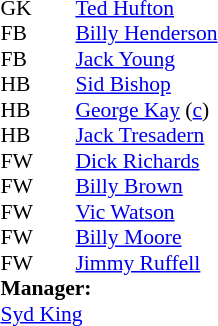<table cellspacing="0" cellpadding="0" style="font-size:90%; margin:0.2em auto;">
<tr>
<th width="25"></th>
<th width="25"></th>
</tr>
<tr>
<td>GK</td>
<td></td>
<td> <a href='#'>Ted Hufton</a></td>
</tr>
<tr>
<td>FB</td>
<td></td>
<td> <a href='#'>Billy Henderson</a></td>
</tr>
<tr>
<td>FB</td>
<td></td>
<td> <a href='#'>Jack Young</a></td>
</tr>
<tr>
<td>HB</td>
<td></td>
<td> <a href='#'>Sid Bishop</a></td>
</tr>
<tr>
<td>HB</td>
<td></td>
<td> <a href='#'>George Kay</a> (<a href='#'>c</a>)</td>
</tr>
<tr>
<td>HB</td>
<td></td>
<td> <a href='#'>Jack Tresadern</a></td>
</tr>
<tr>
<td>FW</td>
<td></td>
<td> <a href='#'>Dick Richards</a></td>
</tr>
<tr>
<td>FW</td>
<td></td>
<td> <a href='#'>Billy Brown</a></td>
</tr>
<tr>
<td>FW</td>
<td></td>
<td> <a href='#'>Vic Watson</a></td>
</tr>
<tr>
<td>FW</td>
<td></td>
<td> <a href='#'>Billy Moore</a></td>
</tr>
<tr>
<td>FW</td>
<td></td>
<td> <a href='#'>Jimmy Ruffell</a></td>
</tr>
<tr>
<td colspan=4><strong>Manager:</strong></td>
</tr>
<tr>
<td colspan="4"> <a href='#'>Syd King</a></td>
</tr>
</table>
